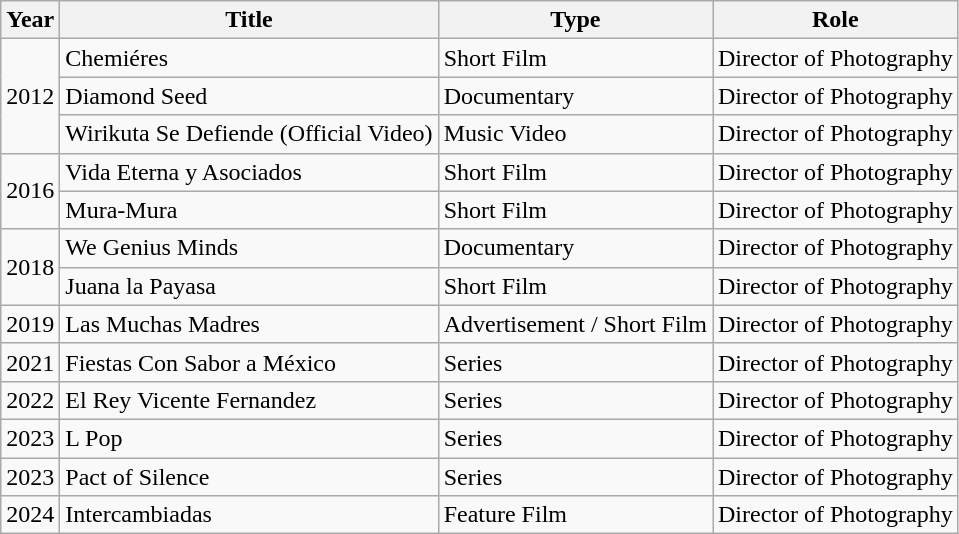<table class="wikitable">
<tr>
<th>Year</th>
<th>Title</th>
<th>Type</th>
<th>Role</th>
</tr>
<tr>
<td rowspan="3">2012</td>
<td>Chemiéres</td>
<td>Short Film</td>
<td>Director of Photography</td>
</tr>
<tr>
<td>Diamond Seed</td>
<td>Documentary</td>
<td>Director of Photography</td>
</tr>
<tr>
<td>Wirikuta Se Defiende (Official Video)</td>
<td>Music Video</td>
<td>Director of Photography</td>
</tr>
<tr>
<td rowspan="2">2016</td>
<td>Vida Eterna y Asociados</td>
<td>Short Film</td>
<td>Director of Photography</td>
</tr>
<tr>
<td>Mura-Mura</td>
<td>Short Film</td>
<td>Director of Photography</td>
</tr>
<tr>
<td rowspan="2">2018</td>
<td>We Genius Minds</td>
<td>Documentary</td>
<td>Director of Photography</td>
</tr>
<tr>
<td>Juana la Payasa</td>
<td>Short Film</td>
<td>Director of Photography</td>
</tr>
<tr>
<td>2019</td>
<td>Las Muchas Madres</td>
<td>Advertisement / Short Film</td>
<td>Director of Photography</td>
</tr>
<tr>
<td>2021</td>
<td>Fiestas Con Sabor a México</td>
<td>Series</td>
<td>Director of Photography</td>
</tr>
<tr>
<td>2022</td>
<td>El Rey Vicente Fernandez</td>
<td>Series</td>
<td>Director of Photography</td>
</tr>
<tr>
<td>2023</td>
<td>L Pop</td>
<td>Series</td>
<td>Director of Photography</td>
</tr>
<tr>
<td>2023</td>
<td>Pact of Silence</td>
<td>Series</td>
<td>Director of Photography</td>
</tr>
<tr>
<td>2024</td>
<td>Intercambiadas</td>
<td>Feature Film</td>
<td>Director of Photography</td>
</tr>
</table>
